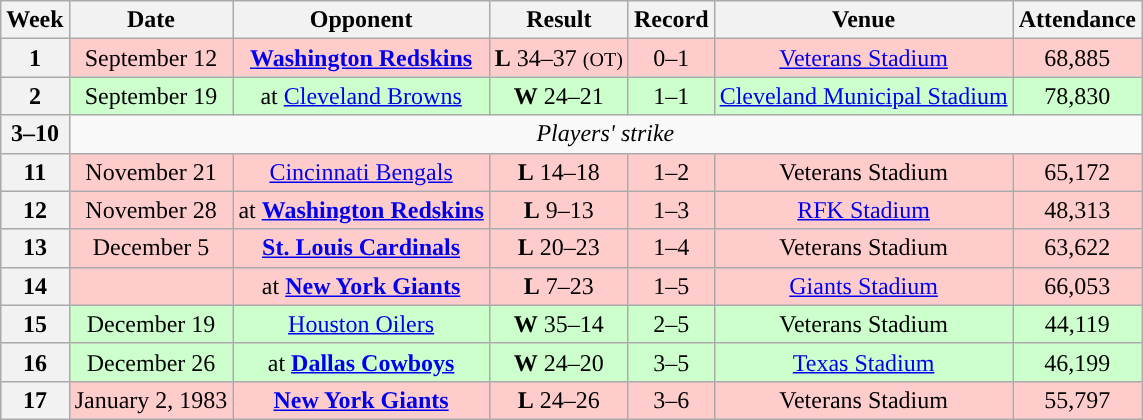<table class="wikitable" style="text-align:center">
<tr>
<th>Week</th>
<th>Date</th>
<th>Opponent</th>
<th>Result</th>
<th>Record</th>
<th>Venue</th>
<th>Attendance</th>
</tr>
<tr style="background:#fcc">
<th>1</th>
<td>September 12</td>
<td><strong><a href='#'>Washington Redskins</a></strong></td>
<td><strong>L</strong> 34–37 <small>(OT)</small></td>
<td>0–1</td>
<td><a href='#'>Veterans Stadium</a></td>
<td>68,885</td>
</tr>
<tr style="background:#cfc">
<th>2</th>
<td>September 19</td>
<td>at <a href='#'>Cleveland Browns</a></td>
<td><strong>W</strong> 24–21</td>
<td>1–1</td>
<td><a href='#'>Cleveland Municipal Stadium</a></td>
<td>78,830</td>
</tr>
<tr>
<th>3–10</th>
<td colspan=7 align="center"><em>Players' strike</em></td>
</tr>
<tr style="background:#fcc">
<th>11</th>
<td>November 21</td>
<td><a href='#'>Cincinnati Bengals</a></td>
<td><strong>L</strong> 14–18</td>
<td>1–2</td>
<td>Veterans Stadium</td>
<td>65,172</td>
</tr>
<tr style="background:#fcc">
<th>12</th>
<td>November 28</td>
<td>at <strong><a href='#'>Washington Redskins</a></strong></td>
<td><strong>L</strong> 9–13</td>
<td>1–3</td>
<td><a href='#'>RFK Stadium</a></td>
<td>48,313</td>
</tr>
<tr style="background:#fcc">
<th>13</th>
<td>December 5</td>
<td><strong><a href='#'>St. Louis Cardinals</a></strong></td>
<td><strong>L</strong> 20–23</td>
<td>1–4</td>
<td>Veterans Stadium</td>
<td>63,622</td>
</tr>
<tr style="background:#fcc">
<th>14</th>
<td></td>
<td>at <strong><a href='#'>New York Giants</a></strong></td>
<td><strong>L</strong> 7–23</td>
<td>1–5</td>
<td><a href='#'>Giants Stadium</a></td>
<td>66,053</td>
</tr>
<tr style="background:#cfc">
<th>15</th>
<td>December 19</td>
<td><a href='#'>Houston Oilers</a></td>
<td><strong>W</strong> 35–14</td>
<td>2–5</td>
<td>Veterans Stadium</td>
<td>44,119</td>
</tr>
<tr style="background:#cfc">
<th>16</th>
<td>December 26</td>
<td>at <strong><a href='#'>Dallas Cowboys</a></strong></td>
<td><strong>W</strong> 24–20</td>
<td>3–5</td>
<td><a href='#'>Texas Stadium</a></td>
<td>46,199</td>
</tr>
<tr style="background:#fcc">
<th>17</th>
<td>January 2, 1983</td>
<td><strong><a href='#'>New York Giants</a></strong></td>
<td><strong>L</strong> 24–26</td>
<td>3–6</td>
<td>Veterans Stadium</td>
<td>55,797</td>
</tr>
</table>
